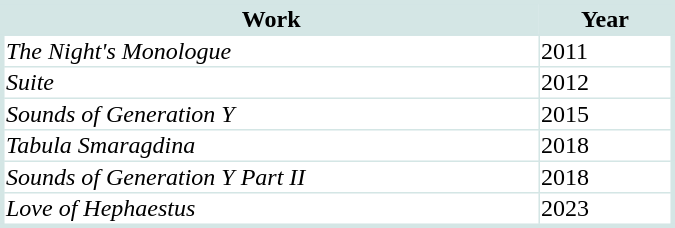<table class="sortable" border=1 style="border-collapse: collapse; border-style: solid; border-width: medium; border-color: #d4e6e5;" width="450px">
<tr style="background:#d4e6e5;">
<th width="80%">Work</th>
<th width="20%">Year</th>
</tr>
<tr>
<td><em>The Night's Monologue</em></td>
<td>2011</td>
</tr>
<tr>
<td><em>Suite</em></td>
<td>2012</td>
</tr>
<tr>
<td><em>Sounds of Generation Y</em></td>
<td>2015</td>
</tr>
<tr>
<td><em>Tabula Smaragdina</em></td>
<td>2018</td>
</tr>
<tr>
<td><em>Sounds of Generation Y Part II</em></td>
<td>2018</td>
</tr>
<tr>
<td><em>Love of Hephaestus</em></td>
<td>2023</td>
</tr>
</table>
